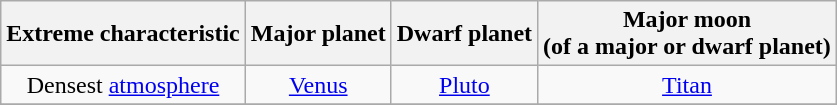<table class="wikitable" border="1" style="text-align:center;">
<tr>
<th>Extreme characteristic</th>
<th>Major planet</th>
<th>Dwarf planet</th>
<th>Major moon <br> (of a major or dwarf planet) </th>
</tr>
<tr>
<td>Densest <a href='#'>atmosphere</a></td>
<td><a href='#'>Venus</a> <br></td>
<td><a href='#'>Pluto</a></td>
<td><a href='#'>Titan</a></td>
</tr>
<tr>
</tr>
</table>
